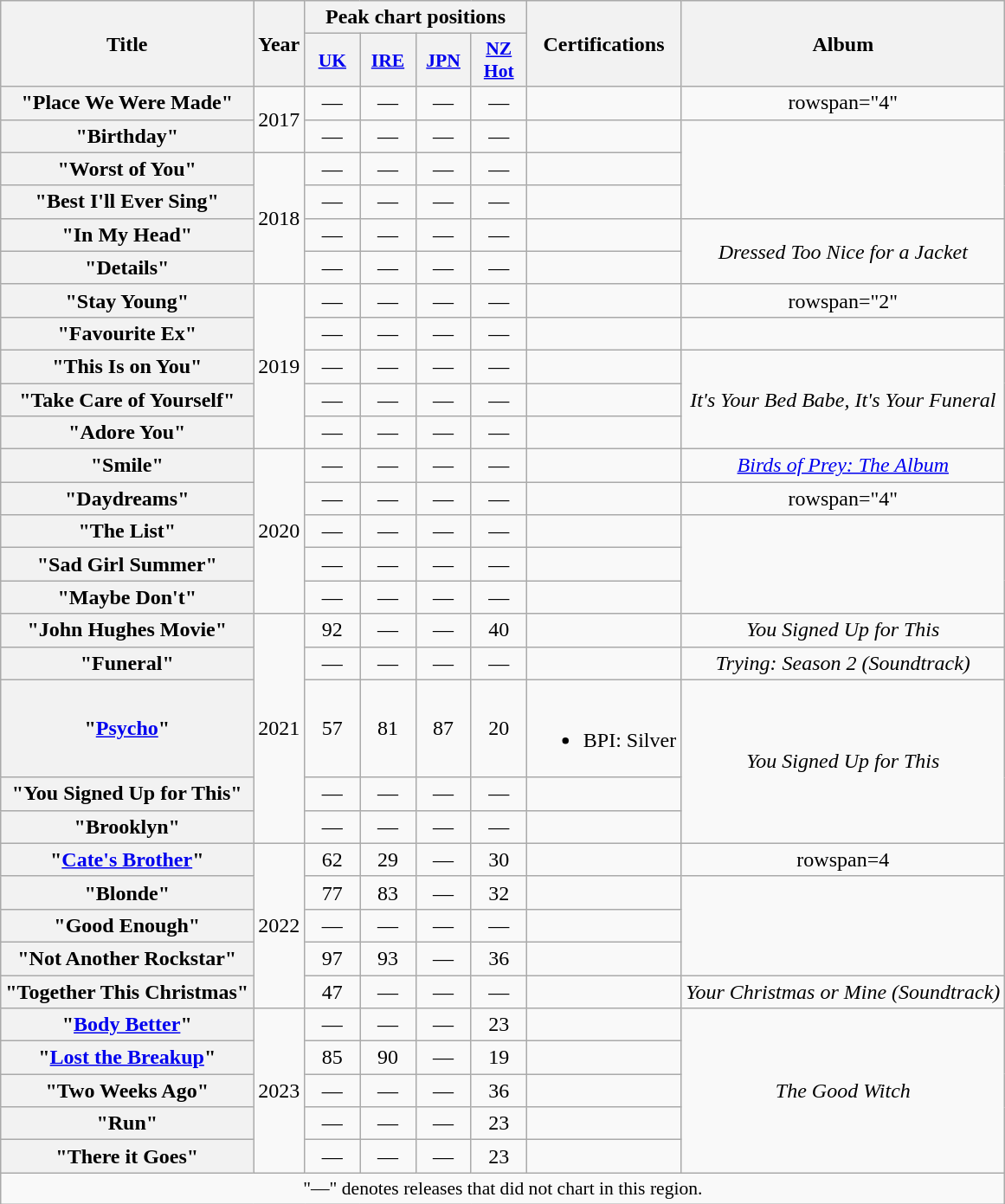<table class="wikitable plainrowheaders" style="text-align:center;">
<tr>
<th scope="col" rowspan="2">Title</th>
<th scope="col" rowspan="2">Year</th>
<th scope="col" colspan="4">Peak chart positions</th>
<th scope="col" rowspan="2">Certifications</th>
<th scope="col" rowspan="2">Album</th>
</tr>
<tr>
<th scope="col" style="width:2.5em;font-size:90%;"><a href='#'>UK</a><br></th>
<th scope="col" style="width:2.5em;font-size:90%;"><a href='#'>IRE</a><br></th>
<th scope="col" style="width:2.5em;font-size:90%;"><a href='#'>JPN</a><br></th>
<th scope="col" style="width:2.5em;font-size:90%;"><a href='#'>NZ<br>Hot</a><br></th>
</tr>
<tr>
<th scope="row">"Place We Were Made"</th>
<td rowspan="2">2017</td>
<td>—</td>
<td>—</td>
<td>—</td>
<td>—</td>
<td></td>
<td>rowspan="4" </td>
</tr>
<tr>
<th scope="row">"Birthday"</th>
<td>—</td>
<td>—</td>
<td>—</td>
<td>—</td>
<td></td>
</tr>
<tr>
<th scope="row">"Worst of You"</th>
<td rowspan="4">2018</td>
<td>—</td>
<td>—</td>
<td>—</td>
<td>—</td>
<td></td>
</tr>
<tr>
<th scope="row">"Best I'll Ever Sing"</th>
<td>—</td>
<td>—</td>
<td>—</td>
<td>—</td>
<td></td>
</tr>
<tr>
<th scope="row">"In My Head"</th>
<td>—</td>
<td>—</td>
<td>—</td>
<td>—</td>
<td></td>
<td rowspan="2"><em>Dressed Too Nice for a Jacket</em></td>
</tr>
<tr>
<th scope="row">"Details"</th>
<td>—</td>
<td>—</td>
<td>—</td>
<td>—</td>
<td></td>
</tr>
<tr>
<th scope="row">"Stay Young"</th>
<td rowspan="5">2019</td>
<td>—</td>
<td>—</td>
<td>—</td>
<td>—</td>
<td></td>
<td>rowspan="2" </td>
</tr>
<tr>
<th scope="row">"Favourite Ex"</th>
<td>—</td>
<td>—</td>
<td>—</td>
<td>—</td>
<td></td>
</tr>
<tr>
<th scope="row">"This Is on You"</th>
<td>—</td>
<td>—</td>
<td>—</td>
<td>—</td>
<td></td>
<td rowspan="3"><em>It's Your Bed Babe, It's Your Funeral</em></td>
</tr>
<tr>
<th scope="row">"Take Care of Yourself"</th>
<td>—</td>
<td>—</td>
<td>—</td>
<td>—</td>
<td></td>
</tr>
<tr>
<th scope="row">"Adore You"</th>
<td>—</td>
<td>—</td>
<td>—</td>
<td>—</td>
<td></td>
</tr>
<tr>
<th scope="row">"Smile"</th>
<td rowspan="5">2020</td>
<td>—</td>
<td>—</td>
<td>—</td>
<td>—</td>
<td></td>
<td><em><a href='#'>Birds of Prey: The Album</a></em></td>
</tr>
<tr>
<th scope="row">"Daydreams"</th>
<td>—</td>
<td>—</td>
<td>—</td>
<td>—</td>
<td></td>
<td>rowspan="4" </td>
</tr>
<tr>
<th scope="row">"The List"</th>
<td>—</td>
<td>—</td>
<td>—</td>
<td>—</td>
<td></td>
</tr>
<tr>
<th scope="row">"Sad Girl Summer"</th>
<td>—</td>
<td>—</td>
<td>—</td>
<td>—</td>
<td></td>
</tr>
<tr>
<th scope="row">"Maybe Don't"<br></th>
<td>—</td>
<td>—</td>
<td>—</td>
<td>—</td>
<td></td>
</tr>
<tr>
<th scope="row">"John Hughes Movie"</th>
<td rowspan="5">2021</td>
<td>92</td>
<td>—</td>
<td>—</td>
<td>40</td>
<td></td>
<td><em>You Signed Up for This</em></td>
</tr>
<tr>
<th scope="row">"Funeral"<br></th>
<td>—</td>
<td>—</td>
<td>—</td>
<td>—</td>
<td></td>
<td><em>Trying: Season 2 (Soundtrack)</em></td>
</tr>
<tr>
<th scope="row">"<a href='#'>Psycho</a>"</th>
<td>57</td>
<td>81</td>
<td>87</td>
<td>20</td>
<td><br><ul><li>BPI: Silver</li></ul></td>
<td rowspan="3"><em>You Signed Up for This</em></td>
</tr>
<tr>
<th scope="row">"You Signed Up for This"</th>
<td>—</td>
<td>—</td>
<td>—</td>
<td>—</td>
<td></td>
</tr>
<tr>
<th scope="row">"Brooklyn"</th>
<td>—</td>
<td>—</td>
<td>—</td>
<td>—</td>
<td></td>
</tr>
<tr>
<th scope="row">"<a href='#'>Cate's Brother</a>"</th>
<td rowspan="5">2022</td>
<td>62</td>
<td>29</td>
<td>—</td>
<td>30</td>
<td></td>
<td>rowspan=4 </td>
</tr>
<tr>
<th scope="row">"Blonde"</th>
<td>77</td>
<td>83</td>
<td>—</td>
<td>32</td>
<td></td>
</tr>
<tr>
<th scope="row">"Good Enough"</th>
<td>—</td>
<td>—</td>
<td>—</td>
<td>—</td>
<td></td>
</tr>
<tr>
<th scope="row">"Not Another Rockstar"</th>
<td>97</td>
<td>93</td>
<td>—</td>
<td>36</td>
<td></td>
</tr>
<tr>
<th scope="row">"Together This Christmas"</th>
<td>47</td>
<td>—</td>
<td>—</td>
<td>—</td>
<td></td>
<td><em>Your Christmas or Mine (Soundtrack)</em></td>
</tr>
<tr>
<th scope="row">"<a href='#'>Body Better</a>"</th>
<td rowspan="5">2023</td>
<td>—</td>
<td>—</td>
<td>—</td>
<td>23</td>
<td></td>
<td rowspan="5"><em>The Good Witch</em></td>
</tr>
<tr>
<th scope="row">"<a href='#'>Lost the Breakup</a>"</th>
<td>85</td>
<td>90</td>
<td>—</td>
<td>19</td>
<td></td>
</tr>
<tr>
<th scope="row">"Two Weeks Ago"</th>
<td>—</td>
<td>—</td>
<td>—</td>
<td>36</td>
<td></td>
</tr>
<tr>
<th scope="row">"Run"</th>
<td>—</td>
<td>—</td>
<td>—</td>
<td>23</td>
<td></td>
</tr>
<tr>
<th scope="row">"There it Goes"</th>
<td>—</td>
<td>—</td>
<td>—</td>
<td>23</td>
<td></td>
</tr>
<tr>
<td colspan="14" style="font-size:90%">"—" denotes releases that did not chart in this region.</td>
</tr>
</table>
